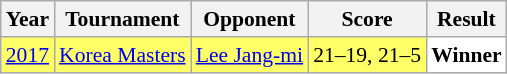<table class="sortable wikitable" style="font-size: 90%;">
<tr>
<th>Year</th>
<th>Tournament</th>
<th>Opponent</th>
<th>Score</th>
<th>Result</th>
</tr>
<tr style="background:#FFFF67">
<td align="center"><a href='#'>2017</a></td>
<td align="left"><a href='#'>Korea Masters</a></td>
<td align="left"> <a href='#'>Lee Jang-mi</a></td>
<td align="left">21–19, 21–5</td>
<td style="text-align:left; background:white"> <strong>Winner</strong></td>
</tr>
</table>
